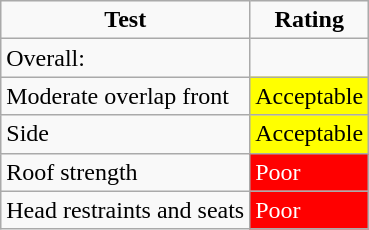<table class="wikitable">
<tr>
<td style="text-align:center;"><strong>Test</strong></td>
<td style="text-align:center;"><strong>Rating</strong></td>
</tr>
<tr>
<td>Overall:</td>
<td style="text-align:center;"></td>
</tr>
<tr>
<td>Moderate overlap front</td>
<td style="background: yellow">Acceptable</td>
</tr>
<tr>
<td>Side</td>
<td style="background: yellow">Acceptable</td>
</tr>
<tr>
<td>Roof strength</td>
<td style="color:white;background: red">Poor</td>
</tr>
<tr>
<td>Head restraints and seats</td>
<td style="color:white;background: red">Poor</td>
</tr>
</table>
